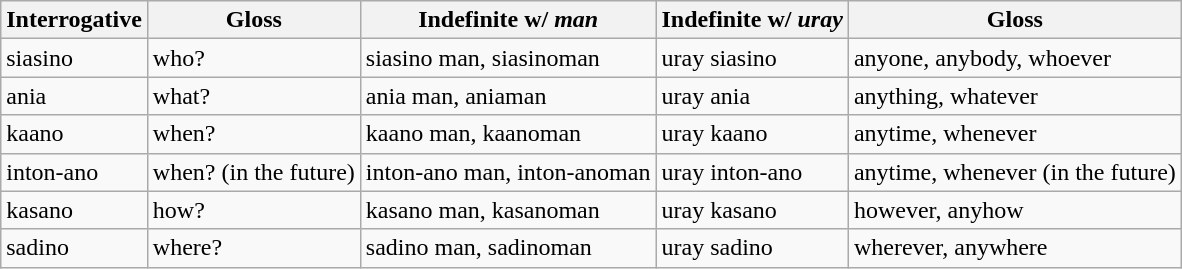<table class="wikitable" border="1">
<tr>
<th>Interrogative</th>
<th>Gloss</th>
<th>Indefinite w/ <em>man</em></th>
<th>Indefinite w/ <em>uray</em></th>
<th>Gloss</th>
</tr>
<tr>
<td>siasino</td>
<td>who?</td>
<td>siasino man, siasinoman</td>
<td>uray siasino</td>
<td>anyone, anybody, whoever</td>
</tr>
<tr>
<td>ania</td>
<td>what?</td>
<td>ania man, aniaman</td>
<td>uray ania</td>
<td>anything, whatever</td>
</tr>
<tr>
<td>kaano</td>
<td>when?</td>
<td>kaano man, kaanoman</td>
<td>uray kaano</td>
<td>anytime, whenever</td>
</tr>
<tr>
<td>inton-ano</td>
<td>when? (in the future)</td>
<td>inton-ano man, inton-anoman</td>
<td>uray inton-ano</td>
<td>anytime, whenever (in the future)</td>
</tr>
<tr>
<td>kasano</td>
<td>how?</td>
<td>kasano man, kasanoman</td>
<td>uray kasano</td>
<td>however, anyhow</td>
</tr>
<tr>
<td>sadino</td>
<td>where?</td>
<td>sadino man, sadinoman</td>
<td>uray sadino</td>
<td>wherever, anywhere</td>
</tr>
</table>
